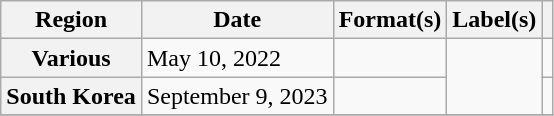<table class="wikitable plainrowheaders">
<tr>
<th scope="col">Region</th>
<th scope="col">Date</th>
<th scope="col">Format(s)</th>
<th scope="col">Label(s)</th>
<th scope="col"></th>
</tr>
<tr>
<th scope="row">Various</th>
<td>May 10, 2022</td>
<td></td>
<td rowspan="2"></td>
<td style="text-align:center"></td>
</tr>
<tr>
<th scope="row">South Korea</th>
<td>September 9, 2023</td>
<td></td>
<td style="text-align:center"></td>
</tr>
<tr>
</tr>
</table>
